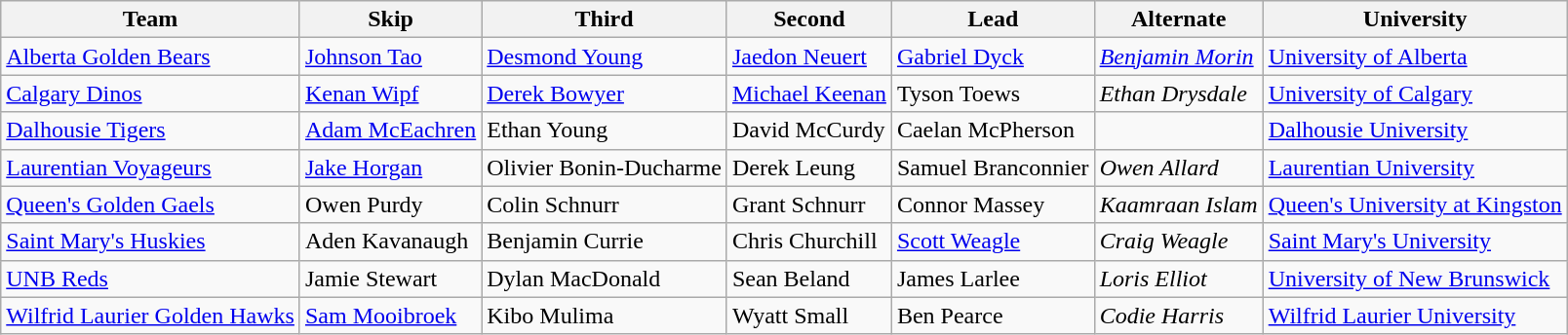<table class="wikitable">
<tr>
<th scope="col">Team</th>
<th scope="col">Skip</th>
<th scope="col">Third</th>
<th scope="col">Second</th>
<th scope="col">Lead</th>
<th scope="col">Alternate</th>
<th scope="col">University</th>
</tr>
<tr>
<td><a href='#'>Alberta Golden Bears</a></td>
<td><a href='#'>Johnson Tao</a></td>
<td><a href='#'>Desmond Young</a></td>
<td><a href='#'>Jaedon Neuert</a></td>
<td><a href='#'>Gabriel Dyck</a></td>
<td><em><a href='#'>Benjamin Morin</a></em></td>
<td> <a href='#'>University of Alberta</a></td>
</tr>
<tr>
<td><a href='#'>Calgary Dinos</a></td>
<td><a href='#'>Kenan Wipf</a></td>
<td><a href='#'>Derek Bowyer</a></td>
<td><a href='#'>Michael Keenan</a></td>
<td>Tyson Toews</td>
<td><em>Ethan Drysdale</em></td>
<td> <a href='#'>University of Calgary</a></td>
</tr>
<tr>
<td><a href='#'>Dalhousie Tigers</a></td>
<td><a href='#'>Adam McEachren</a></td>
<td>Ethan Young</td>
<td>David McCurdy</td>
<td>Caelan McPherson</td>
<td></td>
<td> <a href='#'>Dalhousie University</a></td>
</tr>
<tr>
<td><a href='#'>Laurentian Voyageurs</a></td>
<td><a href='#'>Jake Horgan</a></td>
<td>Olivier Bonin-Ducharme</td>
<td>Derek Leung</td>
<td>Samuel Branconnier</td>
<td><em>Owen Allard</em></td>
<td> <a href='#'>Laurentian University</a></td>
</tr>
<tr>
<td><a href='#'>Queen's Golden Gaels</a></td>
<td>Owen Purdy</td>
<td>Colin Schnurr</td>
<td>Grant Schnurr</td>
<td>Connor Massey</td>
<td><em>Kaamraan Islam</em></td>
<td> <a href='#'>Queen's University at Kingston</a></td>
</tr>
<tr>
<td><a href='#'>Saint Mary's Huskies</a></td>
<td>Aden Kavanaugh</td>
<td>Benjamin Currie</td>
<td>Chris Churchill</td>
<td><a href='#'>Scott Weagle</a></td>
<td><em>Craig Weagle</em></td>
<td> <a href='#'>Saint Mary's University</a></td>
</tr>
<tr>
<td><a href='#'>UNB Reds</a></td>
<td>Jamie Stewart</td>
<td>Dylan MacDonald</td>
<td>Sean Beland</td>
<td>James Larlee</td>
<td><em>Loris Elliot</em></td>
<td> <a href='#'>University of New Brunswick</a></td>
</tr>
<tr>
<td><a href='#'>Wilfrid Laurier Golden Hawks</a></td>
<td><a href='#'>Sam Mooibroek</a></td>
<td>Kibo Mulima</td>
<td>Wyatt Small</td>
<td>Ben Pearce</td>
<td><em>Codie Harris</em></td>
<td> <a href='#'>Wilfrid Laurier University</a></td>
</tr>
</table>
